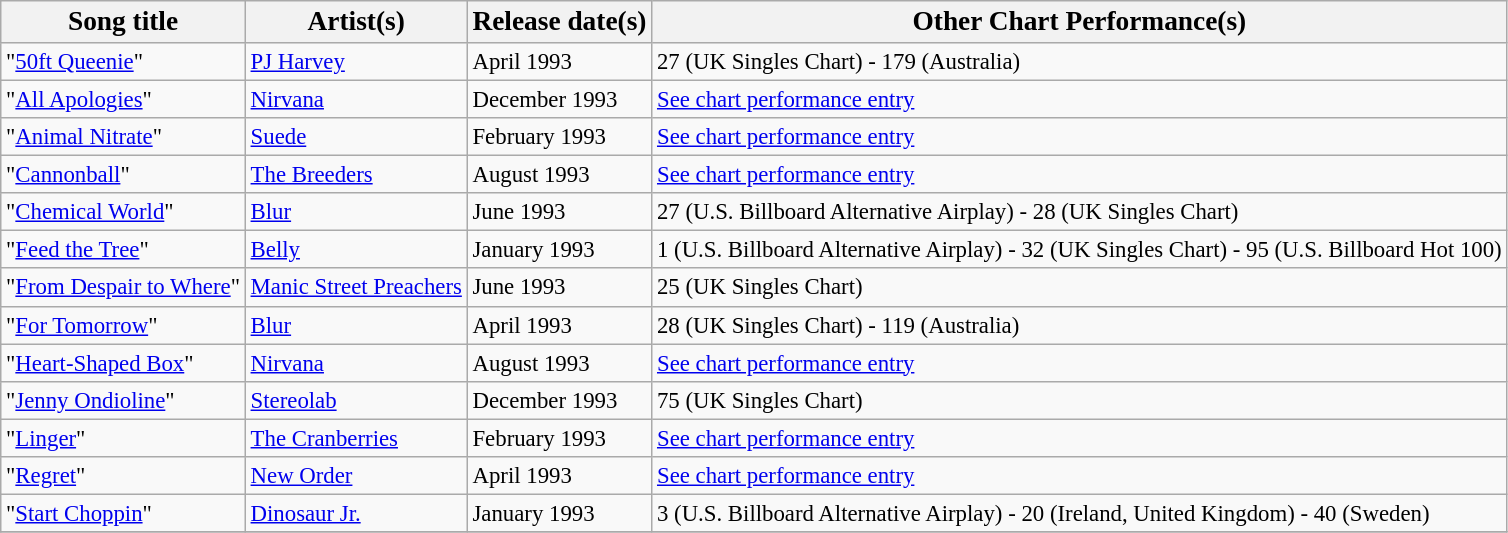<table class="wikitable sortable" style="font-size:95%;">
<tr>
<th><big>Song title</big></th>
<th><big>Artist(s)</big></th>
<th><big>Release date(s)</big></th>
<th><big>Other Chart Performance(s)</big></th>
</tr>
<tr>
<td>"<a href='#'>50ft Queenie</a>"</td>
<td><a href='#'>PJ Harvey</a></td>
<td>April 1993</td>
<td>27 (UK Singles Chart) - 179 (Australia)</td>
</tr>
<tr>
<td>"<a href='#'>All Apologies</a>"</td>
<td><a href='#'>Nirvana</a></td>
<td>December 1993</td>
<td><a href='#'>See chart performance entry</a></td>
</tr>
<tr>
<td>"<a href='#'>Animal Nitrate</a>"</td>
<td><a href='#'>Suede</a></td>
<td>February 1993</td>
<td><a href='#'>See chart performance entry</a></td>
</tr>
<tr>
<td>"<a href='#'>Cannonball</a>"</td>
<td><a href='#'>The Breeders</a></td>
<td>August 1993</td>
<td><a href='#'>See chart performance entry</a></td>
</tr>
<tr>
<td>"<a href='#'>Chemical World</a>"</td>
<td><a href='#'>Blur</a></td>
<td>June 1993</td>
<td>27 (U.S. Billboard Alternative Airplay) - 28 (UK Singles Chart)</td>
</tr>
<tr>
<td>"<a href='#'>Feed the Tree</a>"</td>
<td><a href='#'>Belly</a></td>
<td>January 1993</td>
<td>1 (U.S. Billboard Alternative Airplay) - 32 (UK Singles Chart) - 95 (U.S. Billboard Hot 100)</td>
</tr>
<tr>
<td>"<a href='#'>From Despair to Where</a>"</td>
<td><a href='#'>Manic Street Preachers</a></td>
<td>June 1993</td>
<td>25 (UK Singles Chart)</td>
</tr>
<tr>
<td>"<a href='#'>For Tomorrow</a>"</td>
<td><a href='#'>Blur</a></td>
<td>April 1993</td>
<td>28 (UK Singles Chart) - 119 (Australia)</td>
</tr>
<tr>
<td>"<a href='#'>Heart-Shaped Box</a>"</td>
<td><a href='#'>Nirvana</a></td>
<td>August 1993</td>
<td><a href='#'>See chart performance entry</a></td>
</tr>
<tr>
<td>"<a href='#'>Jenny Ondioline</a>"</td>
<td><a href='#'>Stereolab</a></td>
<td>December 1993</td>
<td>75 (UK Singles Chart)</td>
</tr>
<tr>
<td>"<a href='#'>Linger</a>"</td>
<td><a href='#'>The Cranberries</a></td>
<td>February 1993</td>
<td><a href='#'>See chart performance entry</a></td>
</tr>
<tr>
<td>"<a href='#'>Regret</a>"</td>
<td><a href='#'>New Order</a></td>
<td>April 1993</td>
<td><a href='#'>See chart performance entry</a></td>
</tr>
<tr>
<td>"<a href='#'>Start Choppin</a>"</td>
<td><a href='#'>Dinosaur Jr.</a></td>
<td>January 1993</td>
<td>3 (U.S. Billboard Alternative Airplay) - 20 (Ireland, United Kingdom) - 40 (Sweden)</td>
</tr>
<tr>
</tr>
</table>
